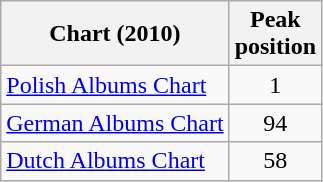<table class="wikitable sortable">
<tr>
<th>Chart (2010)</th>
<th>Peak<br>position</th>
</tr>
<tr>
<td><a href='#'>Polish Albums Chart</a></td>
<td style="text-align:center;">1</td>
</tr>
<tr>
<td><a href='#'>German Albums Chart</a></td>
<td style="text-align:center;">94</td>
</tr>
<tr>
<td><a href='#'>Dutch Albums Chart</a></td>
<td style="text-align:center;">58</td>
</tr>
</table>
